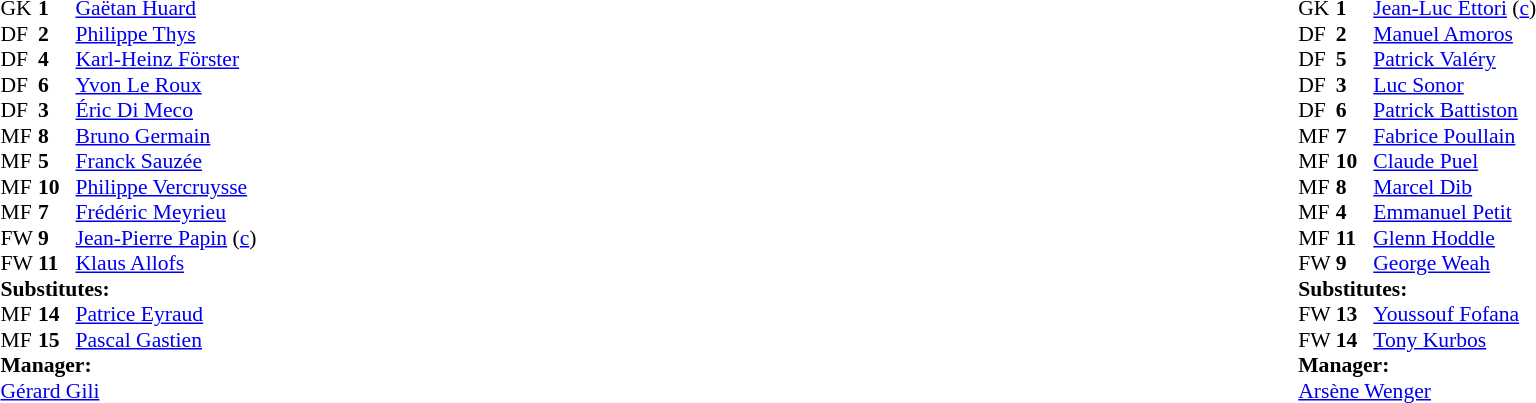<table style="width:100%;">
<tr>
<td style="vertical-align:top; width:50%;"><br><table style=font-size:90% cellspacing=0 cellpadding=0>
<tr>
<th width=25></th>
<th width=25></th>
</tr>
<tr>
<td>GK</td>
<td><strong>1</strong></td>
<td> <a href='#'>Gaëtan Huard</a></td>
</tr>
<tr>
<td>DF</td>
<td><strong>2</strong></td>
<td> <a href='#'>Philippe Thys</a></td>
</tr>
<tr>
<td>DF</td>
<td><strong>4</strong></td>
<td> <a href='#'>Karl-Heinz Förster</a></td>
</tr>
<tr>
<td>DF</td>
<td><strong>6</strong></td>
<td> <a href='#'>Yvon Le Roux</a></td>
</tr>
<tr>
<td>DF</td>
<td><strong>3</strong></td>
<td> <a href='#'>Éric Di Meco</a></td>
</tr>
<tr>
<td>MF</td>
<td><strong>8</strong></td>
<td> <a href='#'>Bruno Germain</a></td>
</tr>
<tr>
<td>MF</td>
<td><strong>5</strong></td>
<td> <a href='#'>Franck Sauzée</a></td>
</tr>
<tr>
<td>MF</td>
<td><strong>10</strong></td>
<td> <a href='#'>Philippe Vercruysse</a></td>
<td></td>
<td></td>
</tr>
<tr>
<td>MF</td>
<td><strong>7</strong></td>
<td> <a href='#'>Frédéric Meyrieu</a></td>
<td></td>
<td></td>
</tr>
<tr>
<td>FW</td>
<td><strong>9</strong></td>
<td> <a href='#'>Jean-Pierre Papin</a> (<a href='#'>c</a>)</td>
</tr>
<tr>
<td>FW</td>
<td><strong>11</strong></td>
<td> <a href='#'>Klaus Allofs</a></td>
</tr>
<tr>
<td colspan=3><strong>Substitutes:</strong></td>
</tr>
<tr>
<td>MF</td>
<td><strong>14</strong></td>
<td> <a href='#'>Patrice Eyraud</a></td>
<td></td>
<td></td>
</tr>
<tr>
<td>MF</td>
<td><strong>15</strong></td>
<td> <a href='#'>Pascal Gastien</a></td>
<td></td>
<td></td>
</tr>
<tr>
<td colspan=3><strong>Manager:</strong></td>
</tr>
<tr>
<td colspan=4> <a href='#'>Gérard Gili</a></td>
</tr>
</table>
</td>
<td style="vertical-align:top; width:50%;"><br><table cellspacing="0" cellpadding="0" style="font-size:90%; margin:auto;">
<tr>
<th width=25></th>
<th width=25></th>
</tr>
<tr>
<td>GK</td>
<td><strong>1</strong></td>
<td> <a href='#'>Jean-Luc Ettori</a> (<a href='#'>c</a>)</td>
</tr>
<tr>
<td>DF</td>
<td><strong>2</strong></td>
<td> <a href='#'>Manuel Amoros</a></td>
</tr>
<tr>
<td>DF</td>
<td><strong>5</strong></td>
<td> <a href='#'>Patrick Valéry</a></td>
</tr>
<tr>
<td>DF</td>
<td><strong>3</strong></td>
<td> <a href='#'>Luc Sonor</a></td>
</tr>
<tr>
<td>DF</td>
<td><strong>6</strong></td>
<td> <a href='#'>Patrick Battiston</a></td>
</tr>
<tr>
<td>MF</td>
<td><strong>7</strong></td>
<td> <a href='#'>Fabrice Poullain</a></td>
<td></td>
<td></td>
</tr>
<tr>
<td>MF</td>
<td><strong>10</strong></td>
<td> <a href='#'>Claude Puel</a></td>
<td></td>
<td></td>
</tr>
<tr>
<td>MF</td>
<td><strong>8</strong></td>
<td> <a href='#'>Marcel Dib</a></td>
</tr>
<tr>
<td>MF</td>
<td><strong>4</strong></td>
<td> <a href='#'>Emmanuel Petit</a></td>
</tr>
<tr>
<td>MF</td>
<td><strong>11</strong></td>
<td> <a href='#'>Glenn Hoddle</a></td>
</tr>
<tr>
<td>FW</td>
<td><strong>9</strong></td>
<td> <a href='#'>George Weah</a></td>
</tr>
<tr>
<td colspan=3><strong>Substitutes:</strong></td>
</tr>
<tr>
<td>FW</td>
<td><strong>13</strong></td>
<td> <a href='#'>Youssouf Fofana</a></td>
<td></td>
<td></td>
</tr>
<tr>
<td>FW</td>
<td><strong>14</strong></td>
<td> <a href='#'>Tony Kurbos</a></td>
<td></td>
<td></td>
</tr>
<tr>
<td colspan=3><strong>Manager:</strong></td>
</tr>
<tr>
<td colspan=4> <a href='#'>Arsène Wenger</a></td>
</tr>
</table>
</td>
</tr>
</table>
